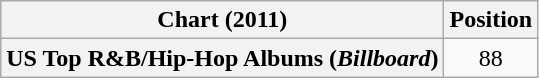<table class="wikitable plainrowheaders" style="text-align:center">
<tr>
<th scope="col">Chart (2011)</th>
<th scope="col">Position</th>
</tr>
<tr>
<th scope="row">US Top R&B/Hip-Hop Albums (<em>Billboard</em>)</th>
<td>88</td>
</tr>
</table>
